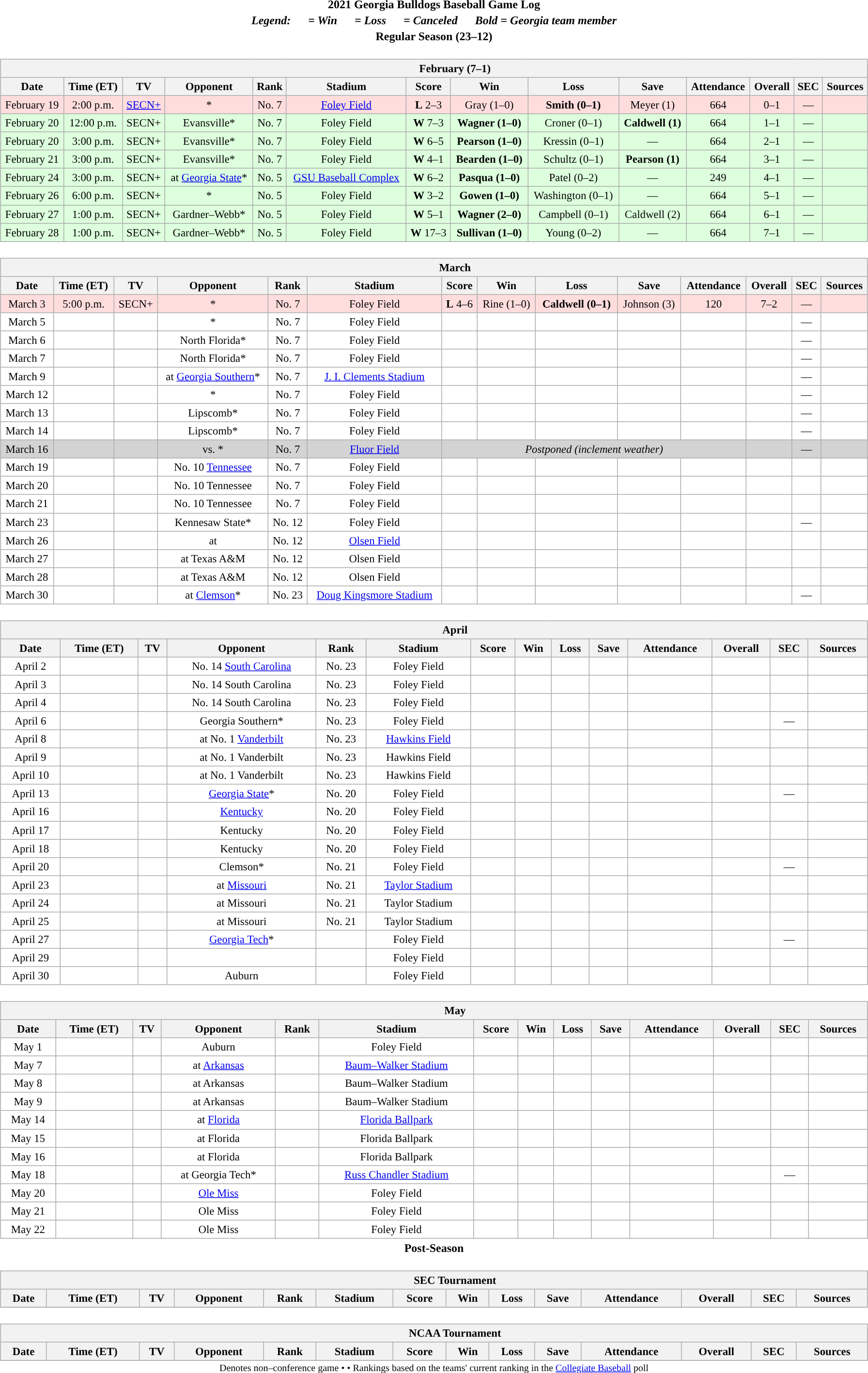<table class="toccolours" width=95% style="clear:both; margin:1.5em auto; text-align:center;">
<tr>
<th colspan=2>2021 Georgia Bulldogs Baseball Game Log</th>
</tr>
<tr>
<th colspan=2><em>Legend:       = Win       = Loss       = Canceled      Bold = Georgia team member</em></th>
</tr>
<tr>
<th colspan=2>Regular Season (23–12)</th>
</tr>
<tr valign="top">
<td><br><table class="wikitable collapsible collapsed" style="margin:auto; width:100%; text-align:center; font-size:95%">
<tr>
<th colspan=14 style="padding-left:4em;">February (7–1)</th>
</tr>
<tr>
<th>Date</th>
<th>Time (ET)</th>
<th>TV</th>
<th>Opponent</th>
<th>Rank</th>
<th>Stadium</th>
<th>Score</th>
<th>Win</th>
<th>Loss</th>
<th>Save</th>
<th>Attendance</th>
<th>Overall</th>
<th>SEC</th>
<th>Sources</th>
</tr>
<tr align="center" bgcolor="ffdddd">
<td>February 19</td>
<td>2:00 p.m.</td>
<td><a href='#'>SECN+</a></td>
<td>*</td>
<td>No. 7</td>
<td><a href='#'>Foley Field</a><br></td>
<td><strong>L</strong> 2–3</td>
<td>Gray (1–0)</td>
<td><strong>Smith (0–1)</strong></td>
<td>Meyer (1)</td>
<td>664</td>
<td>0–1</td>
<td>—</td>
<td><br></td>
</tr>
<tr align="center" bgcolor="ddffdd">
<td>February 20</td>
<td>12:00 p.m.</td>
<td>SECN+</td>
<td>Evansville*</td>
<td>No. 7</td>
<td>Foley Field</td>
<td><strong>W</strong> 7–3</td>
<td><strong>Wagner (1–0)</strong></td>
<td>Croner (0–1)</td>
<td><strong>Caldwell (1)</strong></td>
<td>664</td>
<td>1–1</td>
<td>—</td>
<td><br></td>
</tr>
<tr align="center" bgcolor="ddffdd">
<td>February 20</td>
<td>3:00 p.m.</td>
<td>SECN+</td>
<td>Evansville*</td>
<td>No. 7</td>
<td>Foley Field</td>
<td><strong>W</strong> 6–5</td>
<td><strong>Pearson (1–0)</strong></td>
<td>Kressin (0–1)</td>
<td>—</td>
<td>664</td>
<td>2–1</td>
<td>—</td>
<td><br></td>
</tr>
<tr align="center" bgcolor="ddffdd">
<td>February 21</td>
<td>3:00 p.m.</td>
<td>SECN+</td>
<td>Evansville*</td>
<td>No. 7</td>
<td>Foley Field</td>
<td><strong>W</strong> 4–1</td>
<td><strong>Bearden (1–0)</strong></td>
<td>Schultz (0–1)</td>
<td><strong>Pearson (1)</strong></td>
<td>664</td>
<td>3–1</td>
<td>—</td>
<td><br></td>
</tr>
<tr align="center" bgcolor="ddffdd">
<td>February 24</td>
<td>3:00 p.m.</td>
<td>SECN+</td>
<td>at <a href='#'>Georgia State</a>*</td>
<td>No. 5</td>
<td><a href='#'>GSU Baseball Complex</a><br></td>
<td><strong>W</strong> 6–2</td>
<td><strong>Pasqua (1–0)</strong></td>
<td>Patel (0–2)</td>
<td>—</td>
<td>249</td>
<td>4–1</td>
<td>—</td>
<td><br></td>
</tr>
<tr align="center" bgcolor="ddffdd">
<td>February 26</td>
<td>6:00 p.m.</td>
<td>SECN+</td>
<td>*</td>
<td>No. 5</td>
<td>Foley Field</td>
<td><strong>W</strong> 3–2</td>
<td><strong>Gowen (1–0)</strong></td>
<td>Washington (0–1)</td>
<td>—</td>
<td>664</td>
<td>5–1</td>
<td>—</td>
<td><br></td>
</tr>
<tr align="center" bgcolor="ddffdd">
<td>February 27</td>
<td>1:00 p.m.</td>
<td>SECN+</td>
<td>Gardner–Webb*</td>
<td>No. 5</td>
<td>Foley Field</td>
<td><strong>W</strong> 5–1</td>
<td><strong>Wagner (2–0)</strong></td>
<td>Campbell (0–1)</td>
<td>Caldwell (2)</td>
<td>664</td>
<td>6–1</td>
<td>—</td>
<td><br></td>
</tr>
<tr align="center" bgcolor="ddffdd">
<td>February 28</td>
<td>1:00 p.m.</td>
<td>SECN+</td>
<td>Gardner–Webb*</td>
<td>No. 5</td>
<td>Foley Field</td>
<td><strong>W</strong> 17–3</td>
<td><strong>Sullivan (1–0)</strong></td>
<td>Young (0–2)</td>
<td>—</td>
<td>664</td>
<td>7–1</td>
<td>—</td>
<td><br></td>
</tr>
</table>
</td>
</tr>
<tr>
<td><br><table class="wikitable collapsible collapsed" style="margin:auto; width:100%; text-align:center; font-size:95%">
<tr>
<th colspan=14 style="padding-left:4em;">March</th>
</tr>
<tr>
<th>Date</th>
<th>Time (ET)</th>
<th>TV</th>
<th>Opponent</th>
<th>Rank</th>
<th>Stadium</th>
<th>Score</th>
<th>Win</th>
<th>Loss</th>
<th>Save</th>
<th>Attendance</th>
<th>Overall</th>
<th>SEC</th>
<th>Sources</th>
</tr>
<tr align="center" bgcolor="ffdddd">
<td>March 3</td>
<td>5:00 p.m.</td>
<td>SECN+</td>
<td>*</td>
<td>No. 7</td>
<td>Foley Field</td>
<td><strong>L</strong> 4–6</td>
<td>Rine (1–0)</td>
<td><strong>Caldwell (0–1)</strong></td>
<td>Johnson (3)</td>
<td>120</td>
<td>7–2</td>
<td>—</td>
<td><br></td>
</tr>
<tr align="center" bgcolor="ffffff">
<td>March 5</td>
<td></td>
<td></td>
<td>*</td>
<td>No. 7</td>
<td>Foley Field</td>
<td></td>
<td></td>
<td></td>
<td></td>
<td></td>
<td></td>
<td>—</td>
<td></td>
</tr>
<tr align="center" bgcolor="ffffff">
<td>March 6</td>
<td></td>
<td></td>
<td>North Florida*</td>
<td>No. 7</td>
<td>Foley Field</td>
<td></td>
<td></td>
<td></td>
<td></td>
<td></td>
<td></td>
<td>—</td>
<td></td>
</tr>
<tr align="center" bgcolor="ffffff">
<td>March 7</td>
<td></td>
<td></td>
<td>North Florida*</td>
<td>No. 7</td>
<td>Foley Field</td>
<td></td>
<td></td>
<td></td>
<td></td>
<td></td>
<td></td>
<td>—</td>
<td></td>
</tr>
<tr align="center" bgcolor="ffffff">
<td>March 9</td>
<td></td>
<td></td>
<td>at <a href='#'>Georgia Southern</a>*</td>
<td>No. 7</td>
<td><a href='#'>J. I. Clements Stadium</a><br></td>
<td></td>
<td></td>
<td></td>
<td></td>
<td></td>
<td></td>
<td>—</td>
<td></td>
</tr>
<tr align="center" bgcolor="ffffff">
<td>March 12</td>
<td></td>
<td></td>
<td>*</td>
<td>No. 7</td>
<td>Foley Field</td>
<td></td>
<td></td>
<td></td>
<td></td>
<td></td>
<td></td>
<td>—</td>
<td></td>
</tr>
<tr align="center" bgcolor="ffffff">
<td>March 13</td>
<td></td>
<td></td>
<td>Lipscomb*</td>
<td>No. 7</td>
<td>Foley Field</td>
<td></td>
<td></td>
<td></td>
<td></td>
<td></td>
<td></td>
<td>—</td>
<td></td>
</tr>
<tr align="center" bgcolor="ffffff">
<td>March 14</td>
<td></td>
<td></td>
<td>Lipscomb*</td>
<td>No. 7</td>
<td>Foley Field</td>
<td></td>
<td></td>
<td></td>
<td></td>
<td></td>
<td></td>
<td>—</td>
<td></td>
</tr>
<tr align="center" bgcolor="d3d3d3">
<td>March 16</td>
<td></td>
<td></td>
<td>vs. *</td>
<td>No. 7</td>
<td><a href='#'>Fluor Field</a><br></td>
<td colspan="5"><em>Postponed (inclement weather)</em></td>
<td></td>
<td>—</td>
<td></td>
</tr>
<tr align="center" bgcolor="ffffff">
<td>March 19</td>
<td></td>
<td></td>
<td>No. 10 <a href='#'>Tennessee</a></td>
<td>No. 7</td>
<td>Foley Field</td>
<td></td>
<td></td>
<td></td>
<td></td>
<td></td>
<td></td>
<td></td>
<td></td>
</tr>
<tr align="center" bgcolor="ffffff">
<td>March 20</td>
<td></td>
<td></td>
<td>No. 10 Tennessee</td>
<td>No. 7</td>
<td>Foley Field</td>
<td></td>
<td></td>
<td></td>
<td></td>
<td></td>
<td></td>
<td></td>
<td></td>
</tr>
<tr align="center" bgcolor="ffffff">
<td>March 21</td>
<td></td>
<td></td>
<td>No. 10 Tennessee</td>
<td>No. 7</td>
<td>Foley Field</td>
<td></td>
<td></td>
<td></td>
<td></td>
<td></td>
<td></td>
<td></td>
<td></td>
</tr>
<tr align="center" bgcolor="ffffff">
<td>March 23</td>
<td></td>
<td></td>
<td>Kennesaw State*</td>
<td>No. 12</td>
<td>Foley Field</td>
<td></td>
<td></td>
<td></td>
<td></td>
<td></td>
<td></td>
<td>—</td>
<td></td>
</tr>
<tr align="center" bgcolor="ffffff">
<td>March 26</td>
<td></td>
<td></td>
<td>at </td>
<td>No. 12</td>
<td><a href='#'>Olsen Field</a><br></td>
<td></td>
<td></td>
<td></td>
<td></td>
<td></td>
<td></td>
<td></td>
<td></td>
</tr>
<tr align="center" bgcolor="ffffff">
<td>March 27</td>
<td></td>
<td></td>
<td>at Texas A&M</td>
<td>No. 12</td>
<td>Olsen Field</td>
<td></td>
<td></td>
<td></td>
<td></td>
<td></td>
<td></td>
<td></td>
<td></td>
</tr>
<tr align="center" bgcolor="ffffff">
<td>March 28</td>
<td></td>
<td></td>
<td>at Texas A&M</td>
<td>No. 12</td>
<td>Olsen Field</td>
<td></td>
<td></td>
<td></td>
<td></td>
<td></td>
<td></td>
<td></td>
<td></td>
</tr>
<tr align="center" bgcolor="ffffff">
<td>March 30</td>
<td></td>
<td></td>
<td>at <a href='#'>Clemson</a>*</td>
<td>No. 23</td>
<td><a href='#'>Doug Kingsmore Stadium</a><br></td>
<td></td>
<td></td>
<td></td>
<td></td>
<td></td>
<td></td>
<td>—</td>
<td></td>
</tr>
</table>
</td>
</tr>
<tr>
<td><br><table class="wikitable collapsible" style="margin:auto; width:100%; text-align:center; font-size:95%">
<tr>
<th colspan=14 style="padding-left:4em;">April</th>
</tr>
<tr>
<th>Date</th>
<th>Time (ET)</th>
<th>TV</th>
<th>Opponent</th>
<th>Rank</th>
<th>Stadium</th>
<th>Score</th>
<th>Win</th>
<th>Loss</th>
<th>Save</th>
<th>Attendance</th>
<th>Overall</th>
<th>SEC</th>
<th>Sources</th>
</tr>
<tr align="center" bgcolor="ffffff">
<td>April 2</td>
<td></td>
<td></td>
<td>No. 14 <a href='#'>South Carolina</a></td>
<td>No. 23</td>
<td>Foley Field</td>
<td></td>
<td></td>
<td></td>
<td></td>
<td></td>
<td></td>
<td></td>
<td></td>
</tr>
<tr align="center" bgcolor="ffffff">
<td>April 3</td>
<td></td>
<td></td>
<td>No. 14 South Carolina</td>
<td>No. 23</td>
<td>Foley Field</td>
<td></td>
<td></td>
<td></td>
<td></td>
<td></td>
<td></td>
<td></td>
<td></td>
</tr>
<tr align="center" bgcolor="ffffff">
<td>April 4</td>
<td></td>
<td></td>
<td>No. 14 South Carolina</td>
<td>No. 23</td>
<td>Foley Field</td>
<td></td>
<td></td>
<td></td>
<td></td>
<td></td>
<td></td>
<td></td>
<td></td>
</tr>
<tr align="center" bgcolor="ffffff">
<td>April 6</td>
<td></td>
<td></td>
<td>Georgia Southern*</td>
<td>No. 23</td>
<td>Foley Field</td>
<td></td>
<td></td>
<td></td>
<td></td>
<td></td>
<td></td>
<td>—</td>
<td></td>
</tr>
<tr align="center" bgcolor="ffffff">
<td>April 8</td>
<td></td>
<td></td>
<td>at No. 1 <a href='#'>Vanderbilt</a></td>
<td>No. 23</td>
<td><a href='#'>Hawkins Field</a><br></td>
<td></td>
<td></td>
<td></td>
<td></td>
<td></td>
<td></td>
<td></td>
<td></td>
</tr>
<tr align="center" bgcolor="ffffff">
<td>April 9</td>
<td></td>
<td></td>
<td>at No. 1 Vanderbilt</td>
<td>No. 23</td>
<td>Hawkins Field</td>
<td></td>
<td></td>
<td></td>
<td></td>
<td></td>
<td></td>
<td></td>
<td></td>
</tr>
<tr align="center" bgcolor="ffffff">
<td>April 10</td>
<td></td>
<td></td>
<td>at No. 1 Vanderbilt</td>
<td>No. 23</td>
<td>Hawkins Field</td>
<td></td>
<td></td>
<td></td>
<td></td>
<td></td>
<td></td>
<td></td>
<td></td>
</tr>
<tr align="center" bgcolor="ffffff">
<td>April 13</td>
<td></td>
<td></td>
<td><a href='#'>Georgia State</a>*</td>
<td>No. 20</td>
<td>Foley Field</td>
<td></td>
<td></td>
<td></td>
<td></td>
<td></td>
<td></td>
<td>—</td>
<td></td>
</tr>
<tr align="center" bgcolor="ffffff">
<td>April 16</td>
<td></td>
<td></td>
<td><a href='#'>Kentucky</a></td>
<td>No. 20</td>
<td>Foley Field</td>
<td></td>
<td></td>
<td></td>
<td></td>
<td></td>
<td></td>
<td></td>
<td></td>
</tr>
<tr align="center" bgcolor="ffffff">
<td>April 17</td>
<td></td>
<td></td>
<td>Kentucky</td>
<td>No. 20</td>
<td>Foley Field</td>
<td></td>
<td></td>
<td></td>
<td></td>
<td></td>
<td></td>
<td></td>
<td></td>
</tr>
<tr align="center" bgcolor="ffffff">
<td>April 18</td>
<td></td>
<td></td>
<td>Kentucky</td>
<td>No. 20</td>
<td>Foley Field</td>
<td></td>
<td></td>
<td></td>
<td></td>
<td></td>
<td></td>
<td></td>
<td></td>
</tr>
<tr align="center" bgcolor="ffffff">
<td>April 20</td>
<td></td>
<td></td>
<td>Clemson*</td>
<td>No. 21</td>
<td>Foley Field</td>
<td></td>
<td></td>
<td></td>
<td></td>
<td></td>
<td></td>
<td>—</td>
<td></td>
</tr>
<tr align="center" bgcolor="ffffff">
<td>April 23</td>
<td></td>
<td></td>
<td>at <a href='#'>Missouri</a></td>
<td>No. 21</td>
<td><a href='#'>Taylor Stadium</a><br></td>
<td></td>
<td></td>
<td></td>
<td></td>
<td></td>
<td></td>
<td></td>
<td></td>
</tr>
<tr align="center" bgcolor="ffffff">
<td>April 24</td>
<td></td>
<td></td>
<td>at Missouri</td>
<td>No. 21</td>
<td>Taylor Stadium</td>
<td></td>
<td></td>
<td></td>
<td></td>
<td></td>
<td></td>
<td></td>
<td></td>
</tr>
<tr align="center" bgcolor="ffffff">
<td>April 25</td>
<td></td>
<td></td>
<td>at Missouri</td>
<td>No. 21</td>
<td>Taylor Stadium</td>
<td></td>
<td></td>
<td></td>
<td></td>
<td></td>
<td></td>
<td></td>
<td></td>
</tr>
<tr align="center" bgcolor="ffffff">
<td>April 27</td>
<td></td>
<td></td>
<td><a href='#'>Georgia Tech</a>*<br></td>
<td></td>
<td>Foley Field</td>
<td></td>
<td></td>
<td></td>
<td></td>
<td></td>
<td></td>
<td>—</td>
<td></td>
</tr>
<tr align="center" bgcolor="ffffff">
<td>April 29</td>
<td></td>
<td></td>
<td></td>
<td></td>
<td>Foley Field</td>
<td></td>
<td></td>
<td></td>
<td></td>
<td></td>
<td></td>
<td></td>
<td></td>
</tr>
<tr align="center" bgcolor="ffffff">
<td>April 30</td>
<td></td>
<td></td>
<td>Auburn</td>
<td></td>
<td>Foley Field</td>
<td></td>
<td></td>
<td></td>
<td></td>
<td></td>
<td></td>
<td></td>
<td></td>
</tr>
</table>
</td>
</tr>
<tr>
<td><br><table class="wikitable collapsible collapsed" style="margin:auto; width:100%; text-align:center; font-size:95%">
<tr>
<th colspan=14 style="padding-left:4em;">May</th>
</tr>
<tr>
<th>Date</th>
<th>Time (ET)</th>
<th>TV</th>
<th>Opponent</th>
<th>Rank</th>
<th>Stadium</th>
<th>Score</th>
<th>Win</th>
<th>Loss</th>
<th>Save</th>
<th>Attendance</th>
<th>Overall</th>
<th>SEC</th>
<th>Sources</th>
</tr>
<tr align="center" bgcolor="ffffff">
<td>May 1</td>
<td></td>
<td></td>
<td>Auburn</td>
<td></td>
<td>Foley Field</td>
<td></td>
<td></td>
<td></td>
<td></td>
<td></td>
<td></td>
<td></td>
<td></td>
</tr>
<tr align="center" bgcolor="ffffff">
<td>May 7</td>
<td></td>
<td></td>
<td>at <a href='#'>Arkansas</a></td>
<td></td>
<td><a href='#'>Baum–Walker Stadium</a><br></td>
<td></td>
<td></td>
<td></td>
<td></td>
<td></td>
<td></td>
<td></td>
<td></td>
</tr>
<tr align="center" bgcolor="ffffff">
<td>May 8</td>
<td></td>
<td></td>
<td>at Arkansas</td>
<td></td>
<td>Baum–Walker Stadium</td>
<td></td>
<td></td>
<td></td>
<td></td>
<td></td>
<td></td>
<td></td>
<td></td>
</tr>
<tr align="center" bgcolor="ffffff">
<td>May 9</td>
<td></td>
<td></td>
<td>at Arkansas</td>
<td></td>
<td>Baum–Walker Stadium</td>
<td></td>
<td></td>
<td></td>
<td></td>
<td></td>
<td></td>
<td></td>
<td></td>
</tr>
<tr align="center" bgcolor="ffffff">
<td>May 14</td>
<td></td>
<td></td>
<td>at <a href='#'>Florida</a></td>
<td></td>
<td><a href='#'>Florida Ballpark</a><br></td>
<td></td>
<td></td>
<td></td>
<td></td>
<td></td>
<td></td>
<td></td>
<td></td>
</tr>
<tr align="center" bgcolor="ffffff">
<td>May 15</td>
<td></td>
<td></td>
<td>at Florida</td>
<td></td>
<td>Florida Ballpark</td>
<td></td>
<td></td>
<td></td>
<td></td>
<td></td>
<td></td>
<td></td>
<td></td>
</tr>
<tr align="center" bgcolor="ffffff">
<td>May 16</td>
<td></td>
<td></td>
<td>at Florida</td>
<td></td>
<td>Florida Ballpark</td>
<td></td>
<td></td>
<td></td>
<td></td>
<td></td>
<td></td>
<td></td>
<td></td>
</tr>
<tr align="center" bgcolor="ffffff">
<td>May 18</td>
<td></td>
<td></td>
<td>at Georgia Tech*<br></td>
<td></td>
<td><a href='#'>Russ Chandler Stadium</a><br></td>
<td></td>
<td></td>
<td></td>
<td></td>
<td></td>
<td></td>
<td>—</td>
<td></td>
</tr>
<tr align="center" bgcolor="ffffff">
<td>May 20</td>
<td></td>
<td></td>
<td><a href='#'>Ole Miss</a></td>
<td></td>
<td>Foley Field</td>
<td></td>
<td></td>
<td></td>
<td></td>
<td></td>
<td></td>
<td></td>
<td></td>
</tr>
<tr align="center" bgcolor="ffffff">
<td>May 21</td>
<td></td>
<td></td>
<td>Ole Miss</td>
<td></td>
<td>Foley Field</td>
<td></td>
<td></td>
<td></td>
<td></td>
<td></td>
<td></td>
<td></td>
<td></td>
</tr>
<tr align="center" bgcolor="ffffff">
<td>May 22</td>
<td></td>
<td></td>
<td>Ole Miss</td>
<td></td>
<td>Foley Field</td>
<td></td>
<td></td>
<td></td>
<td></td>
<td></td>
<td></td>
<td></td>
<td></td>
</tr>
</table>
</td>
</tr>
<tr>
<th colspan=2>Post-Season</th>
</tr>
<tr valign="top">
<td><br><table class="wikitable collapsible collapsed" style="margin:auto; width:100%; text-align:center; font-size:95%">
<tr>
<th colspan=14 style="padding-left:4em;">SEC Tournament</th>
</tr>
<tr>
<th>Date</th>
<th>Time (ET)</th>
<th>TV</th>
<th>Opponent</th>
<th>Rank</th>
<th>Stadium</th>
<th>Score</th>
<th>Win</th>
<th>Loss</th>
<th>Save</th>
<th>Attendance</th>
<th>Overall</th>
<th>SEC</th>
<th>Sources</th>
</tr>
<tr align="center" bgcolor="ffffff">
</tr>
</table>
</td>
</tr>
<tr>
<td><br><table class="wikitable collapsible collapsed" style="margin:auto; width:100%; text-align:center; font-size:95%">
<tr>
<th colspan=14 style="padding-left:4em;">NCAA Tournament</th>
</tr>
<tr>
<th>Date</th>
<th>Time (ET)</th>
<th>TV</th>
<th>Opponent</th>
<th>Rank</th>
<th>Stadium</th>
<th>Score</th>
<th>Win</th>
<th>Loss</th>
<th>Save</th>
<th>Attendance</th>
<th>Overall</th>
<th>SEC</th>
<th>Sources</th>
</tr>
<tr align="center" bgcolor="ffffff">
</tr>
</table>
<small>Denotes non–conference game •  • Rankings based on the teams' current ranking in the <a href='#'>Collegiate Baseball</a> poll</small></td>
</tr>
</table>
